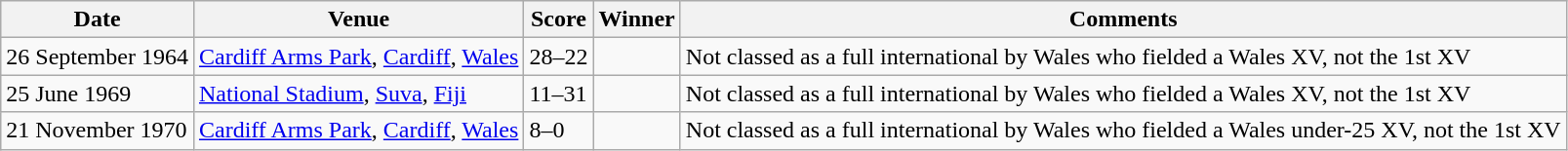<table class="wikitable">
<tr>
<th>Date</th>
<th>Venue</th>
<th>Score</th>
<th>Winner</th>
<th>Comments</th>
</tr>
<tr>
<td>26 September 1964</td>
<td><a href='#'>Cardiff Arms Park</a>, <a href='#'>Cardiff</a>, <a href='#'>Wales</a></td>
<td>28–22</td>
<td></td>
<td>Not classed as a full international by Wales who fielded a Wales XV, not the 1st XV</td>
</tr>
<tr>
<td>25 June 1969</td>
<td><a href='#'>National Stadium</a>, <a href='#'>Suva</a>, <a href='#'>Fiji</a></td>
<td>11–31</td>
<td></td>
<td>Not classed as a full international by Wales who fielded a Wales XV, not the 1st XV</td>
</tr>
<tr>
<td>21 November 1970</td>
<td><a href='#'>Cardiff Arms Park</a>, <a href='#'>Cardiff</a>, <a href='#'>Wales</a></td>
<td>8–0</td>
<td></td>
<td>Not classed as a full international by Wales who fielded a Wales under-25 XV, not the 1st XV</td>
</tr>
</table>
